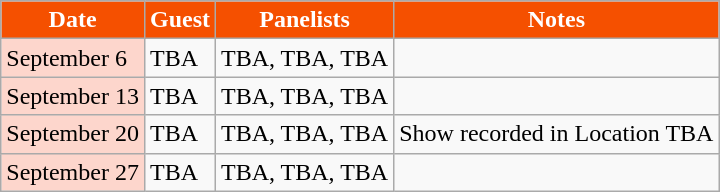<table class="wikitable">
<tr>
<th style="background:#f55000;color:#FFFFFF;">Date</th>
<th style="background:#f55000;color:#FFFFFF;">Guest</th>
<th style="background:#f55000;color:#FFFFFF;">Panelists</th>
<th style="background:#f55000;color:#FFFFFF;">Notes</th>
</tr>
<tr>
<td style="background:#FDD6CC;color:#000000;">September 6</td>
<td>TBA</td>
<td>TBA, TBA, TBA</td>
<td></td>
</tr>
<tr>
<td style="background:#FDD6CC;color:#000000;">September 13</td>
<td>TBA</td>
<td>TBA, TBA, TBA</td>
<td></td>
</tr>
<tr>
<td style="background:#FDD6CC;color:#000000;">September 20</td>
<td>TBA</td>
<td>TBA, TBA, TBA</td>
<td>Show recorded in Location TBA</td>
</tr>
<tr>
<td style="background:#FDD6CC;color:#000000;">September 27</td>
<td>TBA</td>
<td>TBA, TBA, TBA</td>
<td></td>
</tr>
</table>
